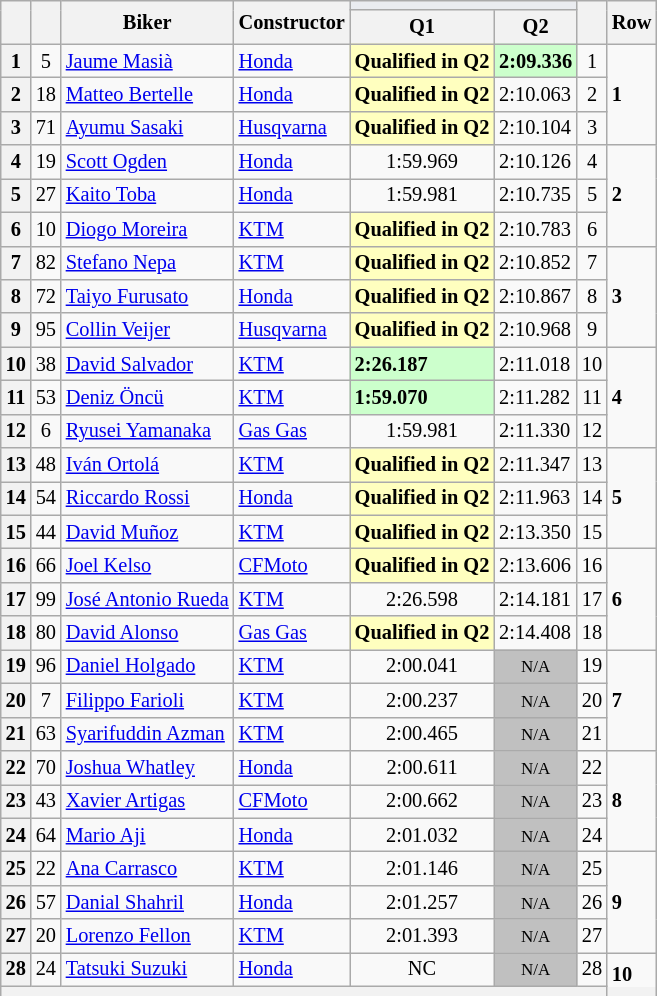<table class="wikitable sortable" style="font-size: 85%;">
<tr>
<th rowspan="2"></th>
<th rowspan="2"></th>
<th rowspan="2">Biker</th>
<th rowspan="2">Constructor</th>
<th colspan="2" style="background:#eaecf0; text-align:center;"></th>
<th rowspan="2"></th>
<th rowspan="2">Row</th>
</tr>
<tr>
<th scope="col">Q1</th>
<th scope="col">Q2</th>
</tr>
<tr>
<th scope="row">1</th>
<td align="center">5</td>
<td> <a href='#'>Jaume Masià</a></td>
<td><a href='#'>Honda</a></td>
<td style="background:#ffffbf;"><strong>Qualified in Q2</strong></td>
<td style="background:#ccffcc;"><strong>2:09.336</strong></td>
<td align="center">1</td>
<td rowspan="3"><strong>1</strong></td>
</tr>
<tr>
<th scope="row">2</th>
<td align="center">18</td>
<td> <a href='#'>Matteo Bertelle</a></td>
<td><a href='#'>Honda</a></td>
<td style="background:#ffffbf;"><strong>Qualified in Q2</strong></td>
<td>2:10.063</td>
<td align="center">2</td>
</tr>
<tr>
<th scope="row">3</th>
<td align="center">71</td>
<td> <a href='#'>Ayumu Sasaki</a></td>
<td><a href='#'>Husqvarna</a></td>
<td style="background:#ffffbf;"><strong>Qualified in Q2</strong></td>
<td>2:10.104</td>
<td align="center">3</td>
</tr>
<tr>
<th scope="row">4</th>
<td align="center">19</td>
<td> <a href='#'>Scott Ogden</a></td>
<td><a href='#'>Honda</a></td>
<td align="center">1:59.969</td>
<td>2:10.126</td>
<td align="center">4</td>
<td rowspan="3"><strong>2</strong></td>
</tr>
<tr>
<th scope="row">5</th>
<td align="center">27</td>
<td> <a href='#'>Kaito Toba</a></td>
<td><a href='#'>Honda</a></td>
<td align="center">1:59.981</td>
<td>2:10.735</td>
<td align="center">5</td>
</tr>
<tr>
<th scope="row">6</th>
<td align="center">10</td>
<td> <a href='#'>Diogo Moreira</a></td>
<td><a href='#'>KTM</a></td>
<td style="background:#ffffbf;"><strong>Qualified in Q2</strong></td>
<td>2:10.783</td>
<td align="center">6</td>
</tr>
<tr>
<th scope="row">7</th>
<td align="center">82</td>
<td> <a href='#'>Stefano Nepa</a></td>
<td><a href='#'>KTM</a></td>
<td style="background:#ffffbf;"><strong>Qualified in Q2</strong></td>
<td>2:10.852</td>
<td align="center">7</td>
<td rowspan="3"><strong>3</strong></td>
</tr>
<tr>
<th scope="row">8</th>
<td align="center">72</td>
<td> <a href='#'>Taiyo Furusato</a></td>
<td><a href='#'>Honda</a></td>
<td style="background:#ffffbf;"><strong>Qualified in Q2</strong></td>
<td>2:10.867</td>
<td align="center">8</td>
</tr>
<tr>
<th scope="row">9</th>
<td align="center">95</td>
<td> <a href='#'>Collin Veijer</a></td>
<td><a href='#'>Husqvarna</a></td>
<td style="background:#ffffbf;"><strong>Qualified in Q2</strong></td>
<td>2:10.968</td>
<td align="center">9</td>
</tr>
<tr>
<th scope="row">10</th>
<td align="center">38</td>
<td> <a href='#'>David Salvador</a></td>
<td><a href='#'>KTM</a></td>
<td style="background:#ccffcc;"><strong>2:26.187</strong></td>
<td>2:11.018</td>
<td align="center">10</td>
<td rowspan="3"><strong>4</strong></td>
</tr>
<tr>
<th scope="row">11</th>
<td align="center">53</td>
<td> <a href='#'>Deniz Öncü</a></td>
<td><a href='#'>KTM</a></td>
<td style="background:#ccffcc;"><strong>1:59.070</strong></td>
<td>2:11.282</td>
<td align="center">11</td>
</tr>
<tr>
<th scope="row">12</th>
<td align="center">6</td>
<td> <a href='#'>Ryusei Yamanaka</a></td>
<td><a href='#'>Gas Gas</a></td>
<td align="center">1:59.981</td>
<td>2:11.330</td>
<td align="center">12</td>
</tr>
<tr>
<th scope="row">13</th>
<td align="center">48</td>
<td> <a href='#'>Iván Ortolá</a></td>
<td><a href='#'>KTM</a></td>
<td style="background:#ffffbf;"><strong>Qualified in Q2</strong></td>
<td>2:11.347</td>
<td align="center">13</td>
<td rowspan="3"><strong>5</strong></td>
</tr>
<tr>
<th scope="row">14</th>
<td align="center">54</td>
<td> <a href='#'>Riccardo Rossi</a></td>
<td><a href='#'>Honda</a></td>
<td style="background:#ffffbf;"><strong>Qualified in Q2</strong></td>
<td>2:11.963</td>
<td align="center">14</td>
</tr>
<tr>
<th scope="row">15</th>
<td align="center">44</td>
<td> <a href='#'>David Muñoz</a></td>
<td><a href='#'>KTM</a></td>
<td style="background:#ffffbf;"><strong>Qualified in Q2</strong></td>
<td>2:13.350</td>
<td align="center">15</td>
</tr>
<tr>
<th scope="row">16</th>
<td align="center">66</td>
<td> <a href='#'>Joel Kelso</a></td>
<td><a href='#'>CFMoto</a></td>
<td style="background:#ffffbf;"><strong>Qualified in Q2</strong></td>
<td>2:13.606</td>
<td align="center">16</td>
<td rowspan="3"><strong>6</strong></td>
</tr>
<tr>
<th scope="row">17</th>
<td align="center">99</td>
<td> <a href='#'>José Antonio Rueda</a></td>
<td><a href='#'>KTM</a></td>
<td align="center">2:26.598</td>
<td>2:14.181</td>
<td align="center">17</td>
</tr>
<tr>
<th scope="row">18</th>
<td align="center">80</td>
<td> <a href='#'>David Alonso</a></td>
<td><a href='#'>Gas Gas</a></td>
<td style="background:#ffffbf;"><strong>Qualified in Q2</strong></td>
<td>2:14.408</td>
<td align="center">18</td>
</tr>
<tr>
<th scope="row">19</th>
<td align="center">96</td>
<td> <a href='#'>Daniel Holgado</a></td>
<td><a href='#'>KTM</a></td>
<td align="center">2:00.041</td>
<td style="background: silver" align="center" data-sort-value="19"><small>N/A</small></td>
<td align="center">19</td>
<td rowspan="3"><strong>7</strong></td>
</tr>
<tr>
<th scope="row">20</th>
<td align="center">7</td>
<td> <a href='#'>Filippo Farioli</a></td>
<td><a href='#'>KTM</a></td>
<td align="center">2:00.237</td>
<td style="background: silver" align="center" data-sort-value="20"><small>N/A</small></td>
<td align="center">20</td>
</tr>
<tr>
<th scope="row">21</th>
<td align="center">63</td>
<td> <a href='#'>Syarifuddin Azman</a></td>
<td><a href='#'>KTM</a></td>
<td align="center">2:00.465</td>
<td style="background: silver" align="center" data-sort-value="21"><small>N/A</small></td>
<td align="center">21</td>
</tr>
<tr>
<th scope="row">22</th>
<td align="center">70</td>
<td> <a href='#'>Joshua Whatley</a></td>
<td><a href='#'>Honda</a></td>
<td align="center">2:00.611</td>
<td style="background: silver" align="center" data-sort-value="22"><small>N/A</small></td>
<td align="center">22</td>
<td rowspan="3"><strong>8</strong></td>
</tr>
<tr>
<th scope="row">23</th>
<td align="center">43</td>
<td> <a href='#'>Xavier Artigas</a></td>
<td><a href='#'>CFMoto</a></td>
<td align="center">2:00.662</td>
<td style="background: silver" align="center" data-sort-value="23"><small>N/A</small></td>
<td align="center">23</td>
</tr>
<tr>
<th scope="row">24</th>
<td align="center">64</td>
<td> <a href='#'>Mario Aji</a></td>
<td><a href='#'>Honda</a></td>
<td align="center">2:01.032</td>
<td style="background: silver" align="center" data-sort-value="25"><small>N/A</small></td>
<td align="center">24</td>
</tr>
<tr>
<th scope="row">25</th>
<td align="center">22</td>
<td> <a href='#'>Ana Carrasco</a></td>
<td><a href='#'>KTM</a></td>
<td align="center">2:01.146</td>
<td style="background: silver" align="center" data-sort-value="26"><small>N/A</small></td>
<td align="center">25</td>
<td rowspan="3"><strong>9</strong></td>
</tr>
<tr>
<th scope="row">26</th>
<td align="center">57</td>
<td> <a href='#'>Danial Shahril</a></td>
<td><a href='#'>Honda</a></td>
<td align="center">2:01.257</td>
<td style="background: silver" align="center" data-sort-value="27"><small>N/A</small></td>
<td align="center">26</td>
</tr>
<tr>
<th scope="row">27</th>
<td align="center">20</td>
<td> <a href='#'>Lorenzo Fellon</a></td>
<td><a href='#'>KTM</a></td>
<td align="center">2:01.393</td>
<td style="background: silver" align="center" data-sort-value="28"><small>N/A</small></td>
<td align="center">27</td>
</tr>
<tr>
<th scope="row">28</th>
<td align="center">24</td>
<td> <a href='#'>Tatsuki Suzuki</a></td>
<td><a href='#'>Honda</a></td>
<td align="center">NC</td>
<td style="background: silver" align="center" data-sort-value="29"><small>N/A</small></td>
<td align="center">28</td>
<td rowspan="3"><strong>10</strong></td>
</tr>
<tr>
<th colspan="8"></th>
</tr>
<tr>
</tr>
</table>
